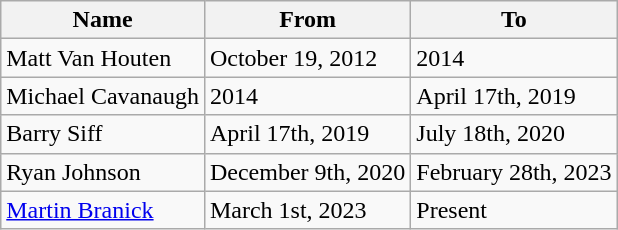<table class="wikitable">
<tr>
<th>Name</th>
<th>From</th>
<th>To</th>
</tr>
<tr>
<td>Matt Van Houten</td>
<td>October 19, 2012</td>
<td>2014</td>
</tr>
<tr>
<td>Michael Cavanaugh</td>
<td>2014</td>
<td>April 17th, 2019</td>
</tr>
<tr>
<td>Barry Siff</td>
<td>April 17th, 2019</td>
<td>July 18th, 2020</td>
</tr>
<tr>
<td>Ryan Johnson</td>
<td>December 9th, 2020</td>
<td>February 28th, 2023</td>
</tr>
<tr>
<td><a href='#'>Martin Branick</a></td>
<td>March 1st, 2023</td>
<td>Present</td>
</tr>
</table>
